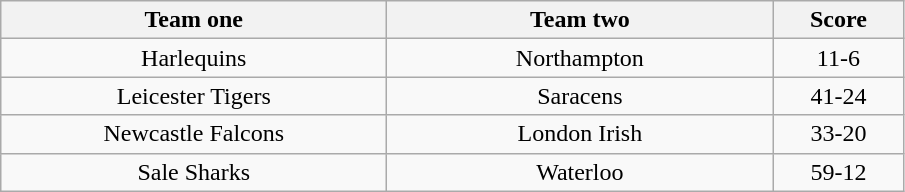<table class="wikitable" style="text-align: center">
<tr>
<th width=250>Team one</th>
<th width=250>Team two</th>
<th width=80>Score</th>
</tr>
<tr>
<td>Harlequins</td>
<td>Northampton</td>
<td>11-6</td>
</tr>
<tr>
<td>Leicester Tigers</td>
<td>Saracens</td>
<td>41-24</td>
</tr>
<tr>
<td>Newcastle Falcons</td>
<td>London Irish</td>
<td>33-20</td>
</tr>
<tr>
<td>Sale Sharks</td>
<td>Waterloo</td>
<td>59-12</td>
</tr>
</table>
